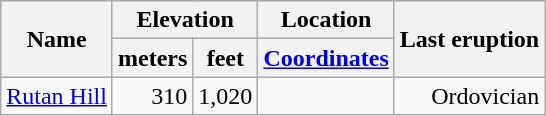<table class="wikitable">
<tr>
<th rowspan="2">Name</th>
<th colspan ="2">Elevation</th>
<th>Location</th>
<th rowspan="2">Last eruption</th>
</tr>
<tr>
<th>meters</th>
<th>feet</th>
<th><a href='#'>Coordinates</a></th>
</tr>
<tr style="text-align:right;">
<td style="text-align:left;"><a href='#'>Rutan Hill</a></td>
<td>310</td>
<td>1,020</td>
<td></td>
<td>Ordovician</td>
</tr>
</table>
